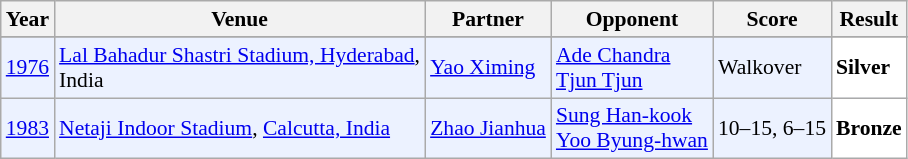<table class="sortable wikitable" style="font-size: 90%;">
<tr>
<th>Year</th>
<th>Venue</th>
<th>Partner</th>
<th>Opponent</th>
<th>Score</th>
<th>Result</th>
</tr>
<tr>
</tr>
<tr style="background:#ECF2FF">
<td align="center"><a href='#'>1976</a></td>
<td align="left"><a href='#'>Lal Bahadur Shastri Stadium, Hyderabad</a>, <br> India</td>
<td align="left"> <a href='#'>Yao Ximing</a></td>
<td align="left"> <a href='#'>Ade Chandra</a><br> <a href='#'>Tjun Tjun</a></td>
<td align="left">Walkover</td>
<td style="text-align:left; background:white"> <strong>Silver</strong></td>
</tr>
<tr style="background:#ECF2FF">
<td align="center"><a href='#'>1983</a></td>
<td align="left"><a href='#'>Netaji Indoor Stadium</a>, <a href='#'>Calcutta, India</a></td>
<td align="left"> <a href='#'>Zhao Jianhua</a></td>
<td align="left"> <a href='#'>Sung Han-kook</a><br> <a href='#'>Yoo Byung-hwan</a></td>
<td align="left">10–15, 6–15</td>
<td style="text-align:left; background:white"> <strong>Bronze</strong></td>
</tr>
</table>
